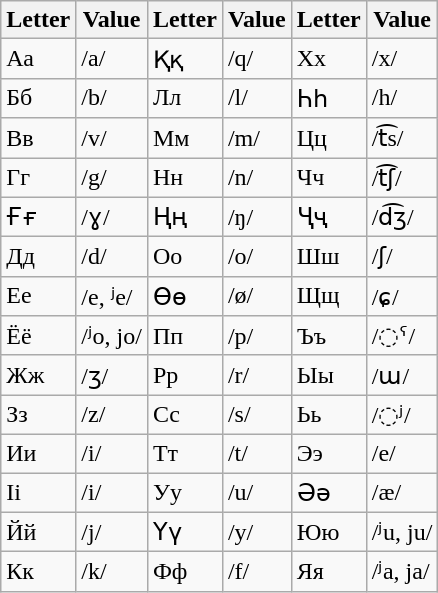<table class="wikitable">
<tr>
<th>Letter</th>
<th>Value</th>
<th>Letter</th>
<th>Value</th>
<th>Letter</th>
<th>Value</th>
</tr>
<tr>
<td>Аа</td>
<td>/a/</td>
<td>Ққ</td>
<td>/q/</td>
<td>Хх</td>
<td>/x/</td>
</tr>
<tr>
<td>Бб</td>
<td>/b/</td>
<td>Лл</td>
<td>/l/</td>
<td>Һһ</td>
<td>/h/</td>
</tr>
<tr>
<td>Вв</td>
<td>/v/</td>
<td>Мм</td>
<td>/m/</td>
<td>Цц</td>
<td>/t͡s/</td>
</tr>
<tr>
<td>Гг</td>
<td>/g/</td>
<td>Нн</td>
<td>/n/</td>
<td>Чч</td>
<td>/t͡ʃ/</td>
</tr>
<tr>
<td>Ғғ</td>
<td>/ɣ/</td>
<td>Ңң</td>
<td>/ŋ/</td>
<td>Ҷҷ</td>
<td>/d͡ʒ/</td>
</tr>
<tr>
<td>Дд</td>
<td>/d/</td>
<td>Оо</td>
<td>/o/</td>
<td>Шш</td>
<td>/ʃ/</td>
</tr>
<tr>
<td>Ее</td>
<td>/e, ʲe/</td>
<td>Өө</td>
<td>/ø/</td>
<td>Щщ</td>
<td>/ɕ/</td>
</tr>
<tr>
<td>Ёё</td>
<td>/ʲo, jo/</td>
<td>Пп</td>
<td>/p/</td>
<td>Ъъ</td>
<td>/◌ˤ/</td>
</tr>
<tr>
<td>Жж</td>
<td>/ʒ/</td>
<td>Рр</td>
<td>/r/</td>
<td>Ыы</td>
<td>/ɯ/</td>
</tr>
<tr>
<td>Зз</td>
<td>/z/</td>
<td>Сс</td>
<td>/s/</td>
<td>Ьь</td>
<td>/◌ʲ/</td>
</tr>
<tr>
<td>Ии</td>
<td>/i/</td>
<td>Тт</td>
<td>/t/</td>
<td>Ээ</td>
<td>/e/</td>
</tr>
<tr>
<td>Іі</td>
<td>/i/</td>
<td>Уу</td>
<td>/u/</td>
<td>Әә</td>
<td>/æ/</td>
</tr>
<tr>
<td>Йй</td>
<td>/j/</td>
<td>Үү</td>
<td>/y/</td>
<td>Юю</td>
<td>/ʲu, ju/</td>
</tr>
<tr>
<td>Кк</td>
<td>/k/</td>
<td>Фф</td>
<td>/f/</td>
<td>Яя</td>
<td>/ʲa, ja/</td>
</tr>
</table>
